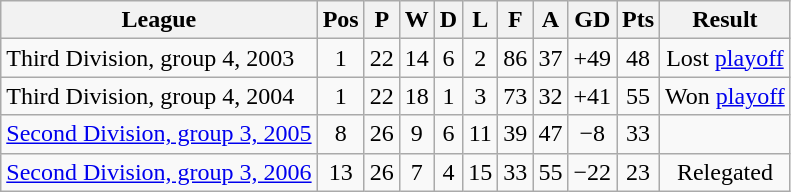<table class="wikitable sortable" style="text-align: center;">
<tr>
<th>League</th>
<th>Pos</th>
<th>P</th>
<th>W</th>
<th>D</th>
<th>L</th>
<th>F</th>
<th>A</th>
<th>GD</th>
<th>Pts</th>
<th>Result</th>
</tr>
<tr>
<td align="left">Third Division, group 4, 2003</td>
<td>1</td>
<td>22</td>
<td>14</td>
<td>6</td>
<td>2</td>
<td>86</td>
<td>37</td>
<td>+49</td>
<td>48</td>
<td>Lost <a href='#'>playoff</a></td>
</tr>
<tr>
<td align="left">Third Division, group 4, 2004</td>
<td>1</td>
<td>22</td>
<td>18</td>
<td>1</td>
<td>3</td>
<td>73</td>
<td>32</td>
<td>+41</td>
<td>55</td>
<td>Won <a href='#'>playoff</a></td>
</tr>
<tr>
<td align="left"><a href='#'>Second Division, group 3, 2005</a></td>
<td>8</td>
<td>26</td>
<td>9</td>
<td>6</td>
<td>11</td>
<td>39</td>
<td>47</td>
<td>−8</td>
<td>33</td>
<td> </td>
</tr>
<tr>
<td align="left"><a href='#'>Second Division, group 3, 2006</a></td>
<td>13</td>
<td>26</td>
<td>7</td>
<td>4</td>
<td>15</td>
<td>33</td>
<td>55</td>
<td>−22</td>
<td>23</td>
<td>Relegated</td>
</tr>
</table>
